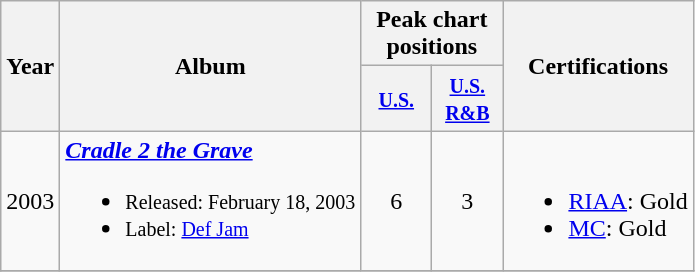<table class="wikitable">
<tr>
<th rowspan="2">Year</th>
<th rowspan="2">Album</th>
<th colspan="2">Peak chart positions</th>
<th rowspan="2">Certifications</th>
</tr>
<tr>
<th width=40><small><a href='#'>U.S.</a></small></th>
<th width=40><small><a href='#'>U.S. R&B</a></small></th>
</tr>
<tr>
<td>2003</td>
<td><strong><em><a href='#'>Cradle 2 the Grave</a></em></strong><br><ul><li><small>Released: February 18, 2003</small></li><li><small>Label: <a href='#'>Def Jam</a></small></li></ul></td>
<td align="center">6</td>
<td align="center">3</td>
<td><br><ul><li><a href='#'>RIAA</a>: Gold</li><li><a href='#'>MC</a>: Gold</li></ul></td>
</tr>
<tr>
</tr>
</table>
